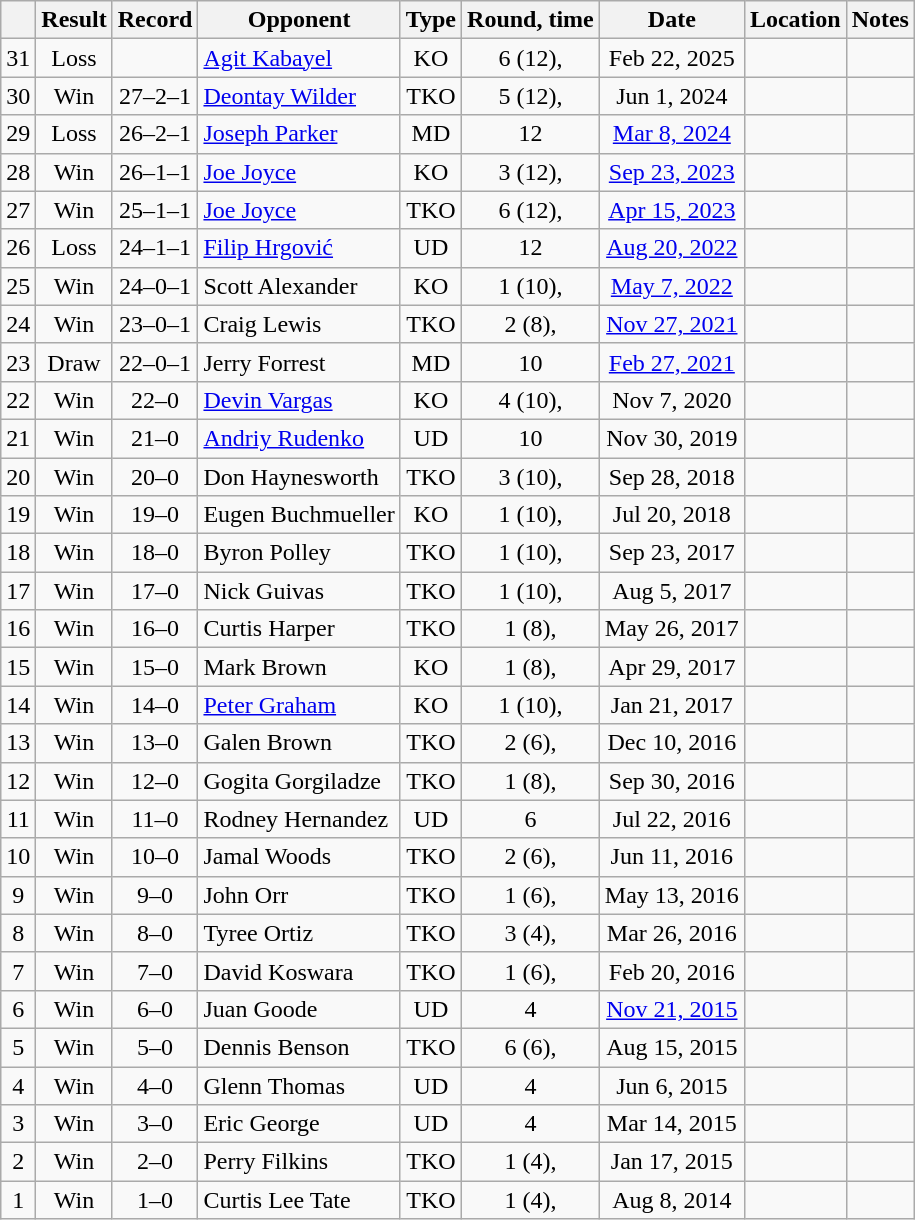<table class=wikitable style=text-align:center>
<tr>
<th></th>
<th>Result</th>
<th>Record</th>
<th>Opponent</th>
<th>Type</th>
<th>Round, time</th>
<th>Date</th>
<th>Location</th>
<th>Notes</th>
</tr>
<tr>
<td>31</td>
<td>Loss</td>
<td></td>
<td style="text-align:left;"><a href='#'>Agit Kabayel</a></td>
<td>KO</td>
<td>6 (12), </td>
<td>Feb 22, 2025</td>
<td style="text-align:left;"></td>
<td style="text-align:left;"></td>
</tr>
<tr>
<td>30</td>
<td>Win</td>
<td>27–2–1</td>
<td style="text-align:left;"><a href='#'>Deontay Wilder</a></td>
<td>TKO</td>
<td>5 (12), </td>
<td>Jun 1, 2024</td>
<td style="text-align:left;"></td>
<td></td>
</tr>
<tr>
<td>29</td>
<td>Loss</td>
<td>26–2–1</td>
<td style="text-align:left;"><a href='#'>Joseph Parker</a></td>
<td>MD</td>
<td>12</td>
<td><a href='#'>Mar 8, 2024</a></td>
<td style="text-align:left;"></td>
<td style="text-align:left;"></td>
</tr>
<tr>
<td>28</td>
<td>Win</td>
<td>26–1–1</td>
<td style="text-align:left;"><a href='#'>Joe Joyce</a></td>
<td>KO</td>
<td>3 (12), </td>
<td><a href='#'>Sep 23, 2023</a></td>
<td style="text-align:left;"></td>
<td style="text-align:left;"></td>
</tr>
<tr>
<td>27</td>
<td>Win</td>
<td>25–1–1</td>
<td style="text-align:left;"><a href='#'>Joe Joyce</a></td>
<td>TKO</td>
<td>6 (12), </td>
<td><a href='#'>Apr 15, 2023</a></td>
<td style="text-align:left;"></td>
<td style="text-align:left;"></td>
</tr>
<tr>
<td>26</td>
<td>Loss</td>
<td>24–1–1</td>
<td style="text-align:left;"><a href='#'>Filip Hrgović</a></td>
<td>UD</td>
<td>12</td>
<td><a href='#'>Aug 20, 2022</a></td>
<td style="text-align:left;"></td>
<td></td>
</tr>
<tr>
<td>25</td>
<td>Win</td>
<td>24–0–1</td>
<td style="text-align:left;">Scott Alexander</td>
<td>KO</td>
<td>1 (10), </td>
<td><a href='#'>May 7, 2022</a></td>
<td style="text-align:left;"></td>
<td></td>
</tr>
<tr>
<td>24</td>
<td>Win</td>
<td>23–0–1</td>
<td style="text-align:left;">Craig Lewis</td>
<td>TKO</td>
<td>2 (8), </td>
<td><a href='#'>Nov 27, 2021</a></td>
<td style="text-align:left;"></td>
<td></td>
</tr>
<tr>
<td>23</td>
<td>Draw</td>
<td>22–0–1</td>
<td style="text-align:left;">Jerry Forrest</td>
<td>MD</td>
<td>10</td>
<td><a href='#'>Feb 27, 2021</a></td>
<td style="text-align:left;"></td>
<td></td>
</tr>
<tr>
<td>22</td>
<td>Win</td>
<td>22–0</td>
<td style="text-align:left;"><a href='#'>Devin Vargas</a></td>
<td>KO</td>
<td>4 (10), </td>
<td>Nov 7, 2020</td>
<td style="text-align:left;"></td>
<td></td>
</tr>
<tr>
<td>21</td>
<td>Win</td>
<td>21–0</td>
<td style="text-align:left;"><a href='#'>Andriy Rudenko</a></td>
<td>UD</td>
<td>10</td>
<td>Nov 30, 2019</td>
<td style="text-align:left;"></td>
<td style="text-align:left;"></td>
</tr>
<tr>
<td>20</td>
<td>Win</td>
<td>20–0</td>
<td style="text-align:left;">Don Haynesworth</td>
<td>TKO</td>
<td>3 (10), </td>
<td>Sep 28, 2018</td>
<td style="text-align:left;"></td>
<td style="text-align:left;"></td>
</tr>
<tr>
<td>19</td>
<td>Win</td>
<td>19–0</td>
<td style="text-align:left;">Eugen Buchmueller</td>
<td>KO</td>
<td>1 (10), </td>
<td>Jul 20, 2018</td>
<td style="text-align:left;"></td>
<td></td>
</tr>
<tr>
<td>18</td>
<td>Win</td>
<td>18–0</td>
<td style="text-align:left;">Byron Polley</td>
<td>TKO</td>
<td>1 (10), </td>
<td>Sep 23, 2017</td>
<td style="text-align:left;"></td>
<td></td>
</tr>
<tr>
<td>17</td>
<td>Win</td>
<td>17–0</td>
<td style="text-align:left;">Nick Guivas</td>
<td>TKO</td>
<td>1 (10), </td>
<td>Aug 5, 2017</td>
<td style="text-align:left;"></td>
<td></td>
</tr>
<tr>
<td>16</td>
<td>Win</td>
<td>16–0</td>
<td style="text-align:left;">Curtis Harper</td>
<td>TKO</td>
<td>1 (8), </td>
<td>May 26, 2017</td>
<td style="text-align:left;"></td>
<td></td>
</tr>
<tr>
<td>15</td>
<td>Win</td>
<td>15–0</td>
<td style="text-align:left;">Mark Brown</td>
<td>KO</td>
<td>1 (8), </td>
<td>Apr 29, 2017</td>
<td style="text-align:left;"></td>
<td></td>
</tr>
<tr>
<td>14</td>
<td>Win</td>
<td>14–0</td>
<td style="text-align:left;"><a href='#'>Peter Graham</a></td>
<td>KO</td>
<td>1 (10), </td>
<td>Jan 21, 2017</td>
<td style="text-align:left;"></td>
<td style="text-align:left;"></td>
</tr>
<tr>
<td>13</td>
<td>Win</td>
<td>13–0</td>
<td style="text-align:left;">Galen Brown</td>
<td>TKO</td>
<td>2 (6), </td>
<td>Dec 10, 2016</td>
<td style="text-align:left;"></td>
<td></td>
</tr>
<tr>
<td>12</td>
<td>Win</td>
<td>12–0</td>
<td style="text-align:left;">Gogita Gorgiladze</td>
<td>TKO</td>
<td>1 (8), </td>
<td>Sep 30, 2016</td>
<td style="text-align:left;"></td>
<td></td>
</tr>
<tr>
<td>11</td>
<td>Win</td>
<td>11–0</td>
<td style="text-align:left;">Rodney Hernandez</td>
<td>UD</td>
<td>6</td>
<td>Jul 22, 2016</td>
<td style="text-align:left;"></td>
<td></td>
</tr>
<tr>
<td>10</td>
<td>Win</td>
<td>10–0</td>
<td style="text-align:left;">Jamal Woods</td>
<td>TKO</td>
<td>2 (6), </td>
<td>Jun 11, 2016</td>
<td style="text-align:left;"></td>
<td></td>
</tr>
<tr>
<td>9</td>
<td>Win</td>
<td>9–0</td>
<td style="text-align:left;">John Orr</td>
<td>TKO</td>
<td>1 (6), </td>
<td>May 13, 2016</td>
<td style="text-align:left;"></td>
<td></td>
</tr>
<tr>
<td>8</td>
<td>Win</td>
<td>8–0</td>
<td style="text-align:left;">Tyree Ortiz</td>
<td>TKO</td>
<td>3 (4), </td>
<td>Mar 26, 2016</td>
<td style="text-align:left;"></td>
<td></td>
</tr>
<tr>
<td>7</td>
<td>Win</td>
<td>7–0</td>
<td style="text-align:left;">David Koswara</td>
<td>TKO</td>
<td>1 (6), </td>
<td>Feb 20, 2016</td>
<td style="text-align:left;"></td>
<td></td>
</tr>
<tr>
<td>6</td>
<td>Win</td>
<td>6–0</td>
<td style="text-align:left;">Juan Goode</td>
<td>UD</td>
<td>4</td>
<td><a href='#'>Nov 21, 2015</a></td>
<td style="text-align:left;"></td>
<td></td>
</tr>
<tr>
<td>5</td>
<td>Win</td>
<td>5–0</td>
<td style="text-align:left;">Dennis Benson</td>
<td>TKO</td>
<td>6 (6), </td>
<td>Aug 15, 2015</td>
<td style="text-align:left;"></td>
<td></td>
</tr>
<tr>
<td>4</td>
<td>Win</td>
<td>4–0</td>
<td style="text-align:left;">Glenn Thomas</td>
<td>UD</td>
<td>4</td>
<td>Jun 6, 2015</td>
<td style="text-align:left;"></td>
<td></td>
</tr>
<tr>
<td>3</td>
<td>Win</td>
<td>3–0</td>
<td style="text-align:left;">Eric George</td>
<td>UD</td>
<td>4</td>
<td>Mar 14, 2015</td>
<td style="text-align:left;"></td>
<td></td>
</tr>
<tr>
<td>2</td>
<td>Win</td>
<td>2–0</td>
<td style="text-align:left;">Perry Filkins</td>
<td>TKO</td>
<td>1 (4), </td>
<td>Jan 17, 2015</td>
<td style="text-align:left;"></td>
<td></td>
</tr>
<tr>
<td>1</td>
<td>Win</td>
<td>1–0</td>
<td style="text-align:left;">Curtis Lee Tate</td>
<td>TKO</td>
<td>1 (4), </td>
<td>Aug 8, 2014</td>
<td style="text-align:left;"></td>
<td></td>
</tr>
</table>
